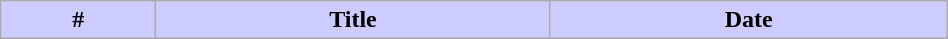<table class="wikitable plainrowheaders" style="width:50%;">
<tr style="color:black">
<th style="background-color: #ccccff;">#</th>
<th style="background-color: #ccccff;">Title</th>
<th style="background-color: #ccccff;">Date<br>











</th>
</tr>
</table>
